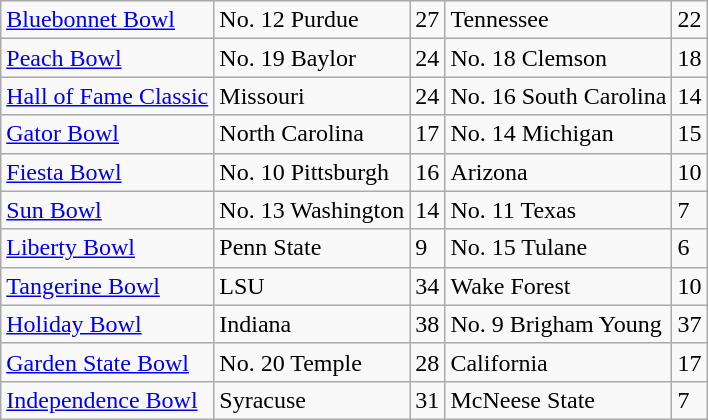<table class="wikitable">
<tr>
<td><a href='#'>Bluebonnet Bowl</a></td>
<td>No. 12 Purdue</td>
<td>27</td>
<td>Tennessee</td>
<td>22</td>
</tr>
<tr>
<td><a href='#'>Peach Bowl</a></td>
<td>No. 19 Baylor</td>
<td>24</td>
<td>No. 18 Clemson</td>
<td>18</td>
</tr>
<tr>
<td><a href='#'>Hall of Fame Classic</a></td>
<td>Missouri</td>
<td>24</td>
<td>No. 16 South Carolina</td>
<td>14</td>
</tr>
<tr>
<td><a href='#'>Gator Bowl</a></td>
<td>North Carolina</td>
<td>17</td>
<td>No. 14 Michigan</td>
<td>15</td>
</tr>
<tr>
<td><a href='#'>Fiesta Bowl</a></td>
<td>No. 10 Pittsburgh</td>
<td>16</td>
<td>Arizona</td>
<td>10</td>
</tr>
<tr>
<td><a href='#'>Sun Bowl</a></td>
<td>No. 13 Washington</td>
<td>14</td>
<td>No. 11 Texas</td>
<td>7</td>
</tr>
<tr>
<td><a href='#'>Liberty Bowl</a></td>
<td>Penn State</td>
<td>9</td>
<td>No. 15 Tulane</td>
<td>6</td>
</tr>
<tr>
<td><a href='#'>Tangerine Bowl</a></td>
<td>LSU</td>
<td>34</td>
<td>Wake Forest</td>
<td>10</td>
</tr>
<tr>
<td><a href='#'>Holiday Bowl</a></td>
<td>Indiana</td>
<td>38</td>
<td>No. 9 Brigham Young</td>
<td>37</td>
</tr>
<tr>
<td><a href='#'>Garden State Bowl</a></td>
<td>No. 20 Temple</td>
<td>28</td>
<td>California</td>
<td>17</td>
</tr>
<tr>
<td><a href='#'>Independence Bowl</a></td>
<td>Syracuse</td>
<td>31</td>
<td>McNeese State</td>
<td>7</td>
</tr>
</table>
